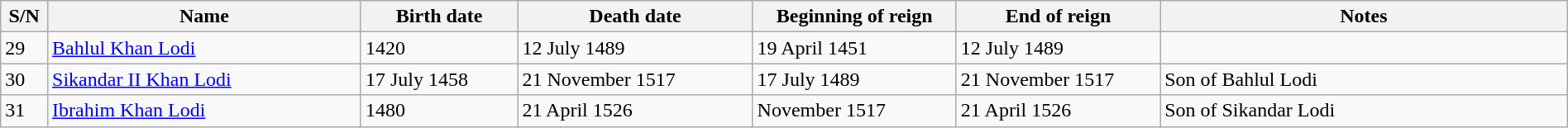<table class=wikitable width="100%">
<tr>
<th width="3%" bgcolor="#CEDFF2">S/N</th>
<th width="20%" bgcolor="#CEDFF2">Name</th>
<th width="10%" bgcolor="#CEDFF2">Birth date</th>
<th width="15%" bgcolor="#CEDFF2">Death date</th>
<th width="13%" bgcolor="#CEDFF2">Beginning of reign</th>
<th width="13%" bgcolor="#CEDFF2">End of reign</th>
<th width="26%" bgcolor="#CEDFF2">Notes</th>
</tr>
<tr>
<td>29</td>
<td><a href='#'>Bahlul Khan Lodi</a></td>
<td>1420</td>
<td>12 July 1489</td>
<td>19 April 1451</td>
<td>12 July 1489</td>
<td></td>
</tr>
<tr>
<td>30</td>
<td><a href='#'>Sikandar II Khan Lodi</a></td>
<td>17 July 1458</td>
<td>21 November 1517</td>
<td>17 July 1489</td>
<td>21 November 1517</td>
<td>Son of Bahlul Lodi</td>
</tr>
<tr>
<td>31</td>
<td><a href='#'>Ibrahim Khan Lodi</a></td>
<td>1480</td>
<td>21 April 1526</td>
<td>November 1517</td>
<td>21 April 1526</td>
<td>Son of Sikandar Lodi</td>
</tr>
</table>
